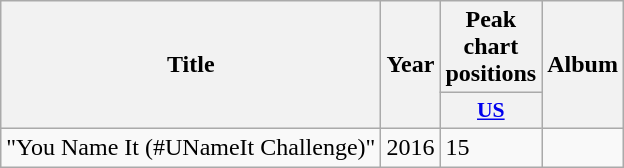<table class="wikitable">
<tr>
<th rowspan="2">Title</th>
<th rowspan="2">Year</th>
<th>Peak chart positions</th>
<th rowspan="2">Album</th>
</tr>
<tr>
<th scope="col" style="width:3em;font-size:90%;"><a href='#'>US<br></a></th>
</tr>
<tr>
<td scope="row">"You Name It (#UNameIt Challenge)"<br></td>
<td>2016</td>
<td>15</td>
<td></td>
</tr>
</table>
